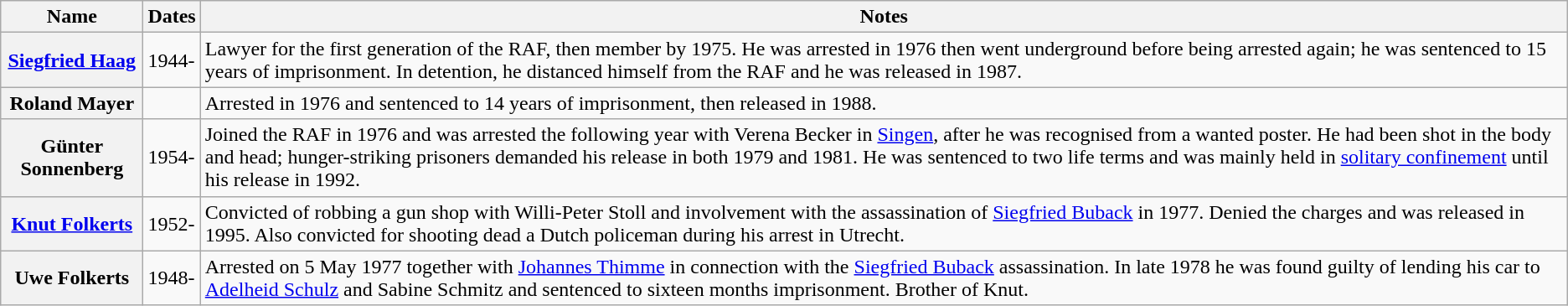<table class="wikitable sortable plainrowheaders">
<tr>
<th scope="col">Name</th>
<th scope="col">Dates</th>
<th scope="col">Notes</th>
</tr>
<tr>
<th scope="row"><a href='#'>Siegfried Haag</a></th>
<td>1944-</td>
<td>Lawyer for the first generation of the RAF, then member by 1975. He was arrested in 1976 then went underground before being arrested again; he was sentenced to 15 years of imprisonment. In detention, he distanced himself from the RAF and he was released in 1987.</td>
</tr>
<tr>
<th scope="row">Roland Mayer</th>
<td></td>
<td>Arrested in 1976 and sentenced to 14 years of imprisonment, then released in 1988.</td>
</tr>
<tr>
<th scope="row">Günter Sonnenberg</th>
<td>1954-</td>
<td>Joined the RAF in 1976 and was arrested the following year with Verena Becker in <a href='#'>Singen</a>, after he was recognised from a wanted poster. He had been shot in the body and head; hunger-striking prisoners demanded his release in both 1979 and 1981. He was sentenced to two life terms and was mainly held in <a href='#'>solitary confinement</a> until his release in 1992.</td>
</tr>
<tr>
<th scope="row"><a href='#'>Knut Folkerts</a></th>
<td>1952-</td>
<td>Convicted of robbing a gun shop with Willi-Peter Stoll and involvement with the assassination of <a href='#'>Siegfried Buback</a> in 1977. Denied the charges and was released in 1995. Also convicted for shooting dead a Dutch policeman during his arrest in Utrecht.</td>
</tr>
<tr>
<th scope="row">Uwe Folkerts</th>
<td>1948-</td>
<td>Arrested on 5 May 1977 together with <a href='#'>Johannes Thimme</a> in connection with the <a href='#'>Siegfried Buback</a> assassination. In late 1978 he was found guilty of lending his car to <a href='#'>Adelheid Schulz</a> and Sabine Schmitz and sentenced to sixteen months imprisonment. Brother of Knut.</td>
</tr>
</table>
